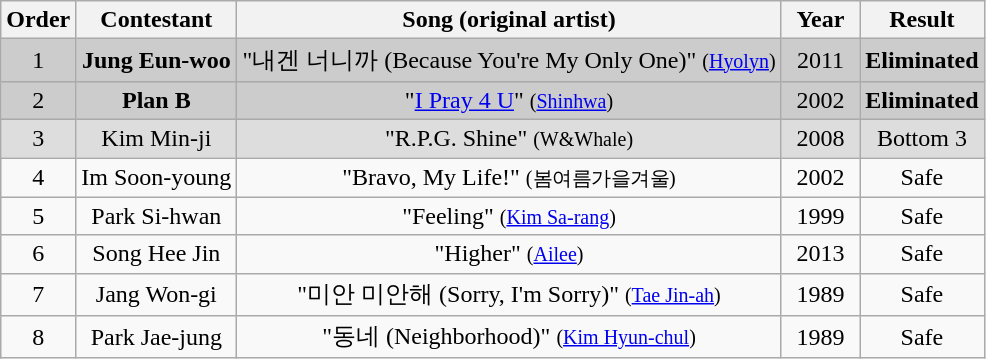<table class="wikitable plainrowheaders" style="text-align:center">
<tr>
<th scope="col">Order</th>
<th scope="col">Contestant</th>
<th scope="col">Song (original artist)</th>
<th scope="col" style="width:45px;">Year</th>
<th scope="col">Result</th>
</tr>
<tr style="background:#ccc;">
<td>1</td>
<td scope="row"><strong>Jung Eun-woo</strong></td>
<td>"내겐 너니까 (Because You're My Only One)" <small>(<a href='#'>Hyolyn</a>)</small></td>
<td>2011</td>
<td><strong>Eliminated</strong></td>
</tr>
<tr style="background:#ccc;">
<td>2</td>
<td scope="row"><strong>Plan B</strong></td>
<td>"<a href='#'>I Pray 4 U</a>" <small>(<a href='#'>Shinhwa</a>)</small></td>
<td>2002</td>
<td><strong>Eliminated</strong></td>
</tr>
<tr style="background:#ddd;">
<td>3</td>
<td scope="row">Kim Min-ji</td>
<td>"R.P.G. Shine" <small>(W&Whale)</small></td>
<td>2008</td>
<td>Bottom 3</td>
</tr>
<tr>
<td>4</td>
<td scope="row">Im Soon-young</td>
<td>"Bravo, My Life!" <small>(봄여름가을겨울)</small></td>
<td>2002</td>
<td>Safe</td>
</tr>
<tr>
<td>5</td>
<td scope="row">Park Si-hwan</td>
<td>"Feeling" <small>(<a href='#'>Kim Sa-rang</a>)</small></td>
<td>1999</td>
<td>Safe</td>
</tr>
<tr>
<td>6</td>
<td scope="row">Song Hee Jin</td>
<td>"Higher" <small>(<a href='#'>Ailee</a>)</small></td>
<td>2013</td>
<td>Safe</td>
</tr>
<tr>
<td>7</td>
<td scope="row">Jang Won-gi</td>
<td>"미안 미안해 (Sorry, I'm Sorry)" <small>(<a href='#'>Tae Jin-ah</a>)</small></td>
<td>1989</td>
<td>Safe</td>
</tr>
<tr>
<td>8</td>
<td scope="row">Park Jae-jung</td>
<td>"동네 (Neighborhood)" <small>(<a href='#'>Kim Hyun-chul</a>)</small></td>
<td>1989</td>
<td>Safe</td>
</tr>
</table>
